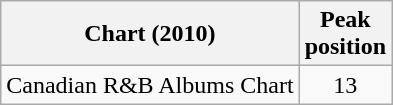<table class="wikitable">
<tr>
<th>Chart (2010)</th>
<th>Peak<br>position</th>
</tr>
<tr>
<td>Canadian R&B Albums Chart</td>
<td style="text-align:center;">13</td>
</tr>
</table>
